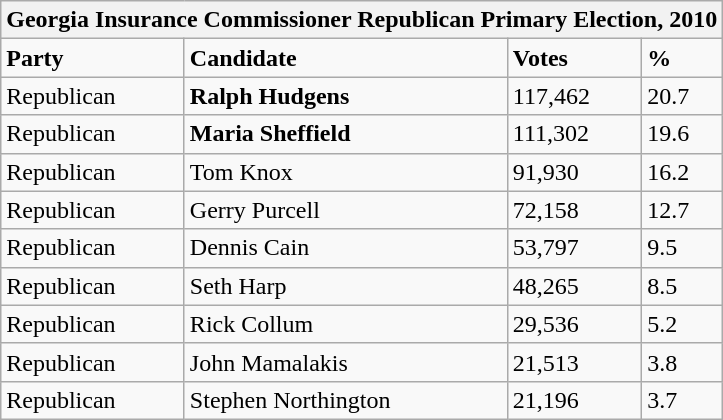<table class="wikitable">
<tr>
<th colspan="4">Georgia Insurance Commissioner Republican Primary Election, 2010</th>
</tr>
<tr>
<td><strong>Party</strong></td>
<td><strong>Candidate</strong></td>
<td><strong>Votes</strong></td>
<td><strong>%</strong></td>
</tr>
<tr>
<td>Republican</td>
<td><strong>Ralph Hudgens</strong></td>
<td>117,462</td>
<td>20.7</td>
</tr>
<tr>
<td>Republican</td>
<td><strong>Maria Sheffield</strong></td>
<td>111,302</td>
<td>19.6</td>
</tr>
<tr>
<td>Republican</td>
<td>Tom Knox</td>
<td>91,930</td>
<td>16.2</td>
</tr>
<tr>
<td>Republican</td>
<td>Gerry Purcell</td>
<td>72,158</td>
<td>12.7</td>
</tr>
<tr>
<td>Republican</td>
<td>Dennis Cain</td>
<td>53,797</td>
<td>9.5</td>
</tr>
<tr>
<td>Republican</td>
<td>Seth Harp</td>
<td>48,265</td>
<td>8.5</td>
</tr>
<tr>
<td>Republican</td>
<td>Rick Collum</td>
<td>29,536</td>
<td>5.2</td>
</tr>
<tr>
<td>Republican</td>
<td>John Mamalakis</td>
<td>21,513</td>
<td>3.8</td>
</tr>
<tr>
<td>Republican</td>
<td>Stephen Northington</td>
<td>21,196</td>
<td>3.7</td>
</tr>
</table>
